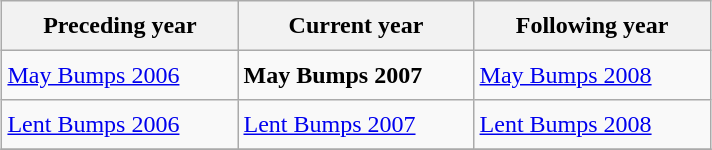<table class="wikitable" style="margin:1em auto; height:100px" align="center">
<tr>
<th width=150>Preceding year</th>
<th width=150>Current year</th>
<th width=150>Following year</th>
</tr>
<tr>
<td><a href='#'>May Bumps 2006</a></td>
<td><strong>May Bumps 2007</strong></td>
<td><a href='#'>May Bumps 2008</a></td>
</tr>
<tr>
<td><a href='#'>Lent Bumps 2006</a></td>
<td><a href='#'>Lent Bumps 2007</a></td>
<td><a href='#'>Lent Bumps 2008</a></td>
</tr>
<tr>
</tr>
</table>
